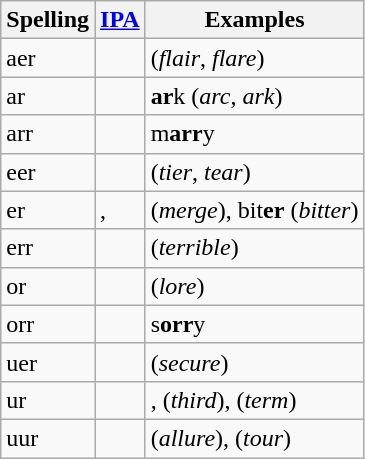<table class="wikitable" style="float: left">
<tr>
<th>Spelling</th>
<th><a href='#'>IPA</a></th>
<th>Examples</th>
</tr>
<tr>
<td>aer</td>
<td></td>
<td> (<em>flair</em>, <em>flare</em>)</td>
</tr>
<tr>
<td>ar</td>
<td></td>
<td><strong>ar</strong>k (<em>arc</em>, <em>ark</em>)</td>
</tr>
<tr>
<td>arr</td>
<td></td>
<td>m<strong>arr</strong>y</td>
</tr>
<tr>
<td>eer</td>
<td></td>
<td> (<em>tier</em>, <em>tear</em>)</td>
</tr>
<tr>
<td>er</td>
<td>, </td>
<td> (<em>merge</em>), bit<strong>er</strong> (<em>bitter</em>)</td>
</tr>
<tr>
<td>err</td>
<td></td>
<td> (<em>terrible</em>)</td>
</tr>
<tr>
<td>or</td>
<td></td>
<td> (<em>lore</em>)</td>
</tr>
<tr>
<td>orr</td>
<td></td>
<td>s<strong>orr</strong>y</td>
</tr>
<tr>
<td>uer</td>
<td></td>
<td> (<em>secure</em>)</td>
</tr>
<tr>
<td>ur</td>
<td></td>
<td>,  (<em>third</em>),  (<em>term</em>)</td>
</tr>
<tr>
<td>uur</td>
<td></td>
<td> (<em>allure</em>),  (<em>tour</em>)</td>
</tr>
</table>
